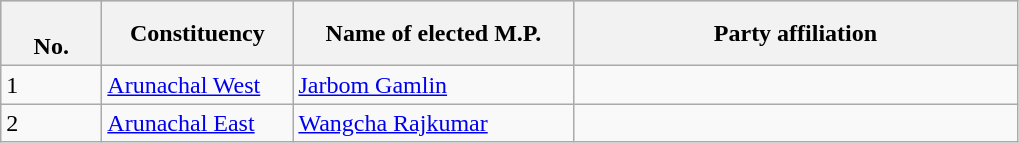<table class="wikitable">
<tr style="background:#ccc; text-align:center;">
<th style="width:60px"><br>No.</th>
<th style="width:120px">Constituency</th>
<th style="width:180px">Name of elected M.P.</th>
<th colspan="2" style="width:18em">Party affiliation</th>
</tr>
<tr>
<td>1</td>
<td><a href='#'>Arunachal West</a></td>
<td><a href='#'>Jarbom Gamlin</a></td>
<td></td>
</tr>
<tr>
<td>2</td>
<td><a href='#'>Arunachal East</a></td>
<td><a href='#'>Wangcha Rajkumar</a></td>
</tr>
</table>
